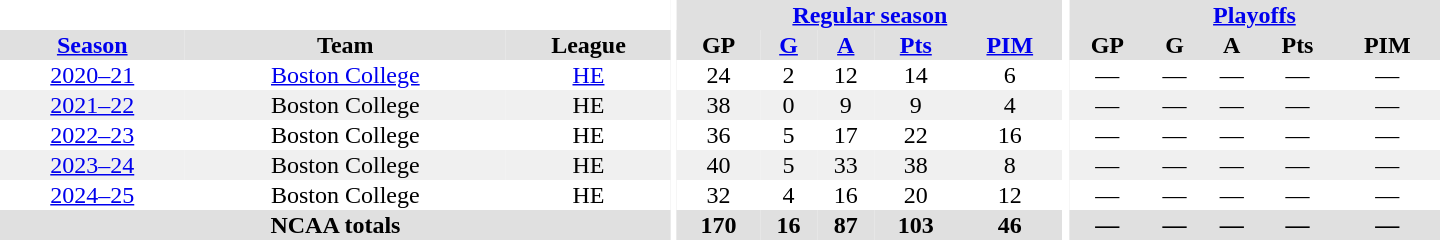<table border="0" cellpadding="1" cellspacing="0" style="text-align:center; width:60em">
<tr bgcolor="#e0e0e0">
<th colspan="3" bgcolor="#ffffff"></th>
<th rowspan="100" bgcolor="#ffffff"></th>
<th colspan="5"><a href='#'>Regular season</a></th>
<th rowspan="100" bgcolor="#ffffff"></th>
<th colspan="5"><a href='#'>Playoffs</a></th>
</tr>
<tr bgcolor="#e0e0e0">
<th><a href='#'>Season</a></th>
<th>Team</th>
<th>League</th>
<th>GP</th>
<th><a href='#'>G</a></th>
<th><a href='#'>A</a></th>
<th><a href='#'>Pts</a></th>
<th><a href='#'>PIM</a></th>
<th>GP</th>
<th>G</th>
<th>A</th>
<th>Pts</th>
<th>PIM</th>
</tr>
<tr>
<td><a href='#'>2020–21</a></td>
<td><a href='#'>Boston College</a></td>
<td><a href='#'>HE</a></td>
<td>24</td>
<td>2</td>
<td>12</td>
<td>14</td>
<td>6</td>
<td>—</td>
<td>—</td>
<td>—</td>
<td>—</td>
<td>—</td>
</tr>
<tr bgcolor="#f0f0f0">
<td><a href='#'>2021–22</a></td>
<td>Boston College</td>
<td>HE</td>
<td>38</td>
<td>0</td>
<td>9</td>
<td>9</td>
<td>4</td>
<td>—</td>
<td>—</td>
<td>—</td>
<td>—</td>
<td>—</td>
</tr>
<tr>
<td><a href='#'>2022–23</a></td>
<td>Boston College</td>
<td>HE</td>
<td>36</td>
<td>5</td>
<td>17</td>
<td>22</td>
<td>16</td>
<td>—</td>
<td>—</td>
<td>—</td>
<td>—</td>
<td>—</td>
</tr>
<tr bgcolor="#f0f0f0">
<td><a href='#'>2023–24</a></td>
<td>Boston College</td>
<td>HE</td>
<td>40</td>
<td>5</td>
<td>33</td>
<td>38</td>
<td>8</td>
<td>—</td>
<td>—</td>
<td>—</td>
<td>—</td>
<td>—</td>
</tr>
<tr>
<td><a href='#'>2024–25</a></td>
<td>Boston College</td>
<td>HE</td>
<td>32</td>
<td>4</td>
<td>16</td>
<td>20</td>
<td>12</td>
<td>—</td>
<td>—</td>
<td>—</td>
<td>—</td>
<td>—</td>
</tr>
<tr bgcolor="#e0e0e0">
<th colspan="3">NCAA totals</th>
<th>170</th>
<th>16</th>
<th>87</th>
<th>103</th>
<th>46</th>
<th>—</th>
<th>—</th>
<th>—</th>
<th>—</th>
<th>—</th>
</tr>
</table>
